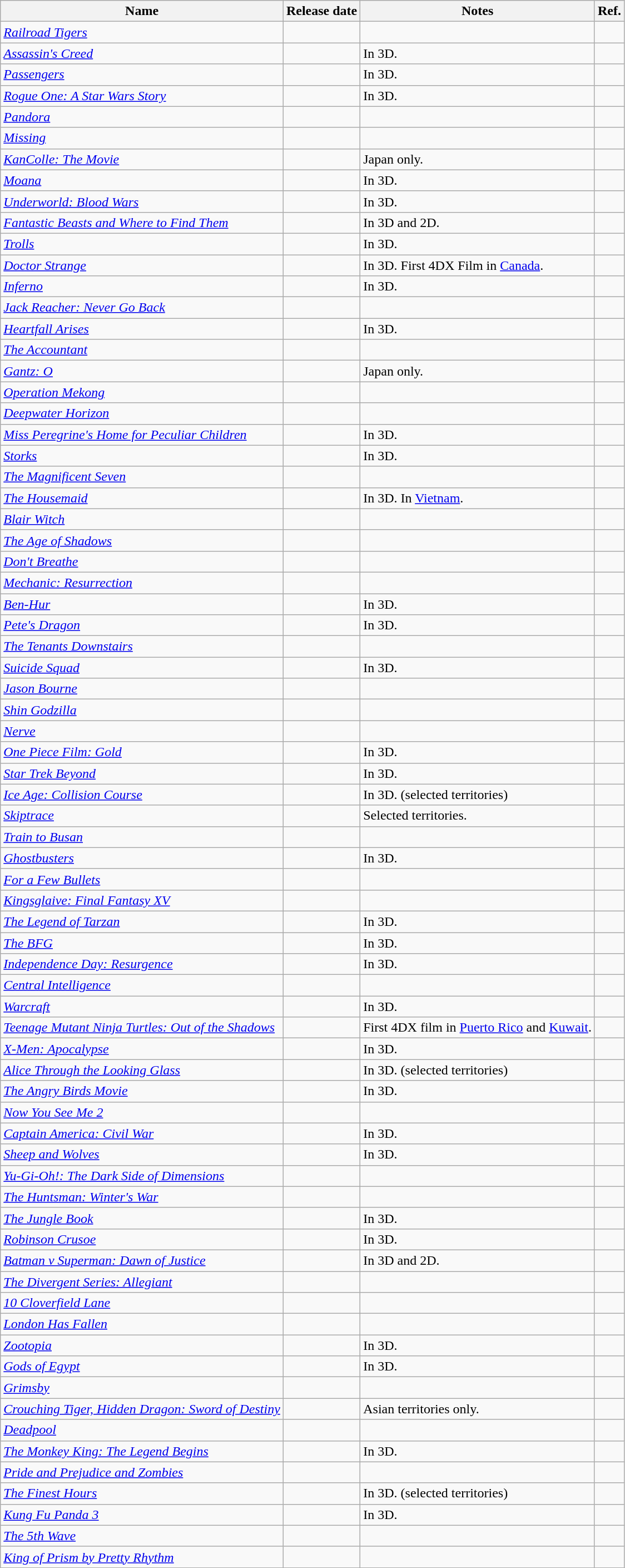<table class="wikitable sortable collapsible">
<tr>
<th scope="col">Name</th>
<th scope="col">Release date</th>
<th scope="col" class="unsortable">Notes</th>
<th scope="col" class="unsortable">Ref.</th>
</tr>
<tr>
<td><em><a href='#'>Railroad Tigers</a></em></td>
<td align=center></td>
<td></td>
<td></td>
</tr>
<tr>
<td><em><a href='#'>Assassin's Creed</a></em></td>
<td align=center></td>
<td>In 3D.</td>
<td></td>
</tr>
<tr>
<td><em><a href='#'>Passengers</a></em></td>
<td align=center></td>
<td>In 3D.</td>
<td></td>
</tr>
<tr>
<td><em><a href='#'>Rogue One: A Star Wars Story</a></em></td>
<td align=center></td>
<td>In 3D.</td>
<td></td>
</tr>
<tr>
<td><em><a href='#'>Pandora</a></em></td>
<td align=center></td>
<td></td>
<td></td>
</tr>
<tr>
<td><em><a href='#'>Missing</a></em></td>
<td align=center></td>
<td></td>
<td></td>
</tr>
<tr>
<td><em><a href='#'>KanColle: The Movie</a></em></td>
<td align=center></td>
<td>Japan only.</td>
<td></td>
</tr>
<tr>
<td><em><a href='#'>Moana</a></em></td>
<td align=center></td>
<td>In 3D.</td>
<td></td>
</tr>
<tr>
<td><em><a href='#'>Underworld: Blood Wars</a></em></td>
<td align=center></td>
<td>In 3D.</td>
<td></td>
</tr>
<tr>
<td><em><a href='#'>Fantastic Beasts and Where to Find Them</a></em></td>
<td align=center></td>
<td>In 3D and 2D.</td>
<td></td>
</tr>
<tr>
<td><em><a href='#'>Trolls</a></em></td>
<td align=center></td>
<td>In 3D.</td>
<td></td>
</tr>
<tr>
<td><em><a href='#'>Doctor Strange</a></em></td>
<td align=center></td>
<td>In 3D. First 4DX Film in <a href='#'>Canada</a>.</td>
<td></td>
</tr>
<tr>
<td><em><a href='#'>Inferno</a></em></td>
<td align=center></td>
<td>In 3D.</td>
<td></td>
</tr>
<tr>
<td><em><a href='#'>Jack Reacher: Never Go Back</a></em></td>
<td align=center></td>
<td></td>
<td></td>
</tr>
<tr>
<td><em><a href='#'>Heartfall Arises</a></em></td>
<td align=center></td>
<td>In 3D.</td>
<td></td>
</tr>
<tr>
<td><em><a href='#'>The Accountant</a></em></td>
<td align=center></td>
<td></td>
<td></td>
</tr>
<tr>
<td><em><a href='#'>Gantz: O</a></em></td>
<td align=center></td>
<td>Japan only.</td>
<td></td>
</tr>
<tr>
<td><em><a href='#'>Operation Mekong</a></em></td>
<td align=center></td>
<td></td>
<td></td>
</tr>
<tr>
<td><em><a href='#'>Deepwater Horizon</a></em></td>
<td align=center></td>
<td></td>
<td></td>
</tr>
<tr>
<td><em><a href='#'>Miss Peregrine's Home for Peculiar Children</a></em></td>
<td align=center></td>
<td>In 3D.</td>
<td></td>
</tr>
<tr>
<td><em><a href='#'>Storks</a></em></td>
<td align=center></td>
<td>In 3D.</td>
<td></td>
</tr>
<tr>
<td><em><a href='#'>The Magnificent Seven</a></em></td>
<td align=center></td>
<td></td>
<td></td>
</tr>
<tr>
<td><em><a href='#'>The Housemaid</a></em></td>
<td align=center></td>
<td>In 3D. In <a href='#'>Vietnam</a>.</td>
<td></td>
</tr>
<tr>
<td><em><a href='#'>Blair Witch</a></em></td>
<td align=center></td>
<td></td>
<td></td>
</tr>
<tr>
<td><em><a href='#'>The Age of Shadows</a></em></td>
<td align=center></td>
<td></td>
<td></td>
</tr>
<tr>
<td><em><a href='#'>Don't Breathe</a></em></td>
<td align=center></td>
<td></td>
<td></td>
</tr>
<tr>
<td><em><a href='#'>Mechanic: Resurrection</a></em></td>
<td align=center></td>
<td></td>
<td></td>
</tr>
<tr>
<td><em><a href='#'>Ben-Hur</a></em></td>
<td align=center></td>
<td>In 3D.</td>
<td></td>
</tr>
<tr>
<td><em><a href='#'>Pete's Dragon</a></em></td>
<td align=center></td>
<td>In 3D.</td>
<td></td>
</tr>
<tr>
<td><em><a href='#'>The Tenants Downstairs</a></em></td>
<td align=center></td>
<td></td>
<td></td>
</tr>
<tr>
<td><em><a href='#'>Suicide Squad</a></em></td>
<td align=center></td>
<td>In 3D.</td>
<td></td>
</tr>
<tr>
<td><em><a href='#'>Jason Bourne</a></em></td>
<td align=center></td>
<td></td>
<td></td>
</tr>
<tr>
<td><em><a href='#'>Shin Godzilla</a></em></td>
<td align=center></td>
<td></td>
<td></td>
</tr>
<tr>
<td><em><a href='#'>Nerve</a></em></td>
<td align=center></td>
<td></td>
<td></td>
</tr>
<tr>
<td><em><a href='#'>One Piece Film: Gold</a></em></td>
<td align=center></td>
<td>In 3D.</td>
<td></td>
</tr>
<tr>
<td><em><a href='#'>Star Trek Beyond</a></em></td>
<td align=center></td>
<td>In 3D.</td>
<td></td>
</tr>
<tr>
<td><em><a href='#'>Ice Age: Collision Course</a></em></td>
<td align=center></td>
<td>In 3D. (selected territories)</td>
<td></td>
</tr>
<tr>
<td><em><a href='#'>Skiptrace</a></em></td>
<td align=center></td>
<td>Selected territories.</td>
<td></td>
</tr>
<tr>
<td><em><a href='#'>Train to Busan</a></em></td>
<td align=center></td>
<td></td>
<td></td>
</tr>
<tr>
<td><em><a href='#'>Ghostbusters</a></em></td>
<td align=center></td>
<td>In 3D.</td>
<td></td>
</tr>
<tr>
<td><em><a href='#'>For a Few Bullets</a></em></td>
<td align=center></td>
<td></td>
<td></td>
</tr>
<tr>
<td><em><a href='#'>Kingsglaive: Final Fantasy XV</a></em></td>
<td align=center></td>
<td></td>
<td></td>
</tr>
<tr>
<td><em><a href='#'>The Legend of Tarzan</a></em></td>
<td align=center></td>
<td>In 3D.</td>
<td></td>
</tr>
<tr>
<td><em><a href='#'>The BFG</a></em></td>
<td align=center></td>
<td>In 3D.</td>
<td></td>
</tr>
<tr>
<td><em><a href='#'>Independence Day: Resurgence</a></em></td>
<td align=center></td>
<td>In 3D.</td>
<td></td>
</tr>
<tr>
<td><em><a href='#'>Central Intelligence</a></em></td>
<td align=center></td>
<td></td>
<td></td>
</tr>
<tr>
<td><em><a href='#'>Warcraft</a></em></td>
<td align=center></td>
<td>In 3D.</td>
<td></td>
</tr>
<tr>
<td><em><a href='#'>Teenage Mutant Ninja Turtles: Out of the Shadows</a></em></td>
<td align=center></td>
<td>First 4DX film in <a href='#'>Puerto Rico</a> and <a href='#'>Kuwait</a>.</td>
<td></td>
</tr>
<tr>
<td><em><a href='#'>X-Men: Apocalypse</a></em></td>
<td align=center></td>
<td>In 3D.</td>
<td></td>
</tr>
<tr>
<td><em><a href='#'>Alice Through the Looking Glass</a></em></td>
<td align=center></td>
<td>In 3D. (selected territories)</td>
<td></td>
</tr>
<tr>
<td><em><a href='#'>The Angry Birds Movie</a></em></td>
<td align=center></td>
<td>In 3D.</td>
<td></td>
</tr>
<tr>
<td><em><a href='#'>Now You See Me 2</a></em></td>
<td align=center></td>
<td></td>
<td></td>
</tr>
<tr>
<td><em><a href='#'>Captain America: Civil War</a></em></td>
<td align=center></td>
<td>In 3D.</td>
<td></td>
</tr>
<tr>
<td><em><a href='#'>Sheep and Wolves</a></em></td>
<td align=center></td>
<td>In 3D.</td>
<td></td>
</tr>
<tr>
<td><em><a href='#'>Yu-Gi-Oh!: The Dark Side of Dimensions</a></em></td>
<td align=center></td>
<td></td>
<td></td>
</tr>
<tr>
<td><em><a href='#'>The Huntsman: Winter's War</a></em></td>
<td align=center></td>
<td></td>
<td></td>
</tr>
<tr>
<td><em><a href='#'>The Jungle Book</a></em></td>
<td align=center></td>
<td>In 3D.</td>
<td></td>
</tr>
<tr>
<td><em><a href='#'>Robinson Crusoe</a></em></td>
<td align=center></td>
<td>In 3D.</td>
<td></td>
</tr>
<tr>
<td><em><a href='#'>Batman v Superman: Dawn of Justice</a></em></td>
<td align=center></td>
<td>In 3D and 2D.</td>
<td></td>
</tr>
<tr>
<td><em><a href='#'>The Divergent Series: Allegiant</a></em></td>
<td align=center></td>
<td></td>
<td></td>
</tr>
<tr>
<td><em><a href='#'>10 Cloverfield Lane</a></em></td>
<td align=center></td>
<td></td>
<td></td>
</tr>
<tr>
<td><em><a href='#'>London Has Fallen</a></em></td>
<td align=center></td>
<td></td>
<td></td>
</tr>
<tr>
<td><em><a href='#'>Zootopia</a></em></td>
<td align=center></td>
<td>In 3D.</td>
<td></td>
</tr>
<tr>
<td><em><a href='#'>Gods of Egypt</a></em></td>
<td align=center></td>
<td>In 3D.</td>
<td></td>
</tr>
<tr>
<td><em><a href='#'>Grimsby</a></em></td>
<td align=center></td>
<td></td>
<td></td>
</tr>
<tr>
<td><em><a href='#'>Crouching Tiger, Hidden Dragon: Sword of Destiny</a></em></td>
<td align=center></td>
<td>Asian territories only.</td>
<td></td>
</tr>
<tr>
<td><em><a href='#'>Deadpool</a></em></td>
<td align=center></td>
<td></td>
<td></td>
</tr>
<tr>
<td><em><a href='#'>The Monkey King: The Legend Begins</a></em></td>
<td align=center></td>
<td>In 3D.</td>
<td></td>
</tr>
<tr>
<td><em><a href='#'>Pride and Prejudice and Zombies</a></em></td>
<td align=center></td>
<td></td>
<td></td>
</tr>
<tr>
<td><em><a href='#'>The Finest Hours</a></em></td>
<td align=center></td>
<td>In 3D. (selected territories)</td>
<td></td>
</tr>
<tr>
<td><em><a href='#'>Kung Fu Panda 3</a></em></td>
<td align=center></td>
<td>In 3D.</td>
<td></td>
</tr>
<tr>
<td><em><a href='#'>The 5th Wave</a></em></td>
<td align=center></td>
<td></td>
<td></td>
</tr>
<tr>
<td><em><a href='#'>King of Prism by Pretty Rhythm</a></em></td>
<td align=center></td>
<td></td>
<td></td>
</tr>
</table>
